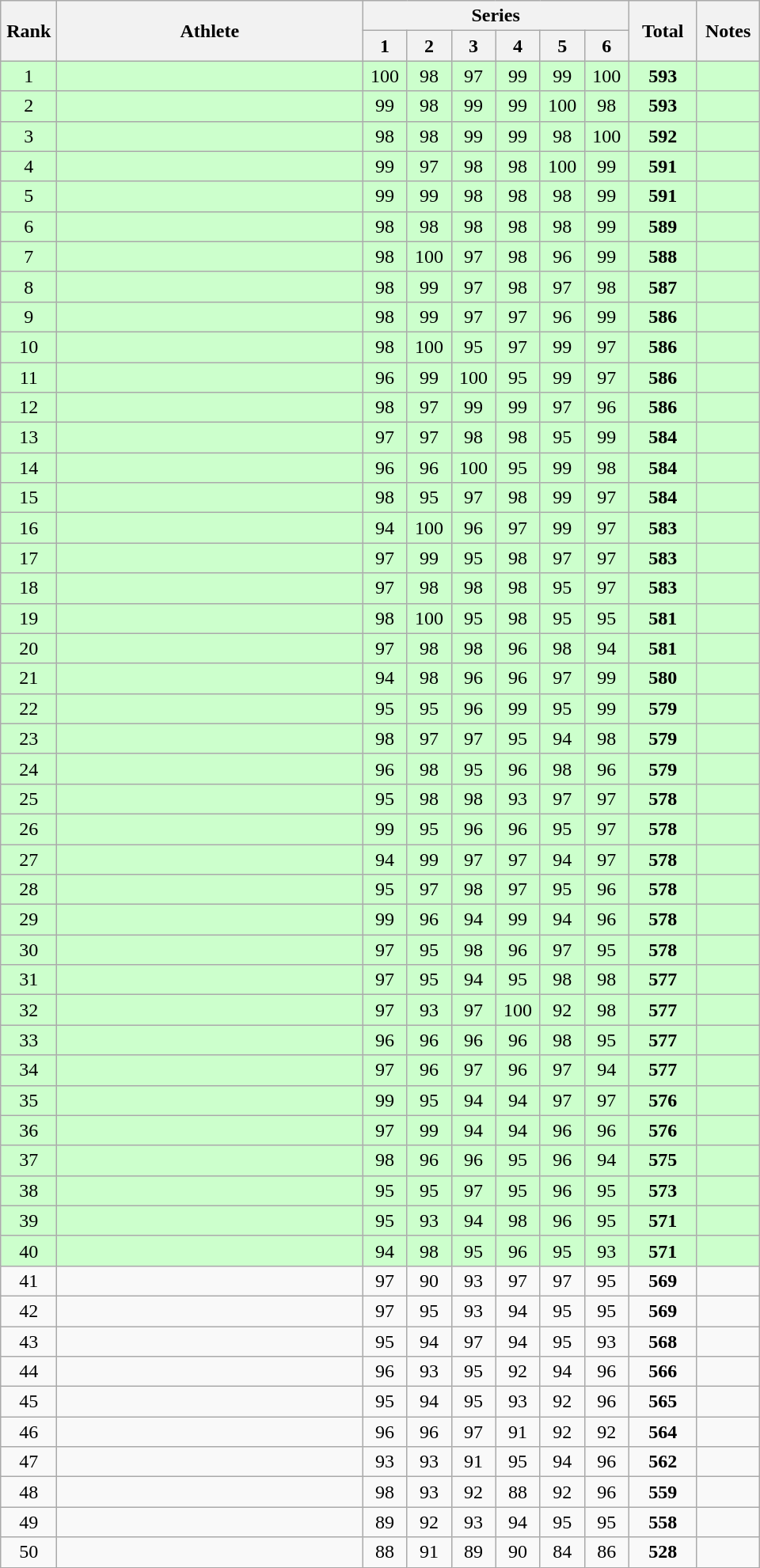<table class="wikitable" style="text-align:center">
<tr>
<th rowspan=2 width=40>Rank</th>
<th rowspan=2 width=250>Athlete</th>
<th colspan=6>Series</th>
<th rowspan=2 width=50>Total</th>
<th rowspan=2 width=45>Notes</th>
</tr>
<tr>
<th width=30>1</th>
<th width=30>2</th>
<th width=30>3</th>
<th width=30>4</th>
<th width=30>5</th>
<th width=30>6</th>
</tr>
<tr bgcolor=ccffcc>
<td>1</td>
<td align=left></td>
<td>100</td>
<td>98</td>
<td>97</td>
<td>99</td>
<td>99</td>
<td>100</td>
<td><strong>593</strong></td>
<td></td>
</tr>
<tr bgcolor=ccffcc>
<td>2</td>
<td align=left></td>
<td>99</td>
<td>98</td>
<td>99</td>
<td>99</td>
<td>100</td>
<td>98</td>
<td><strong>593</strong></td>
<td></td>
</tr>
<tr bgcolor=ccffcc>
<td>3</td>
<td align=left></td>
<td>98</td>
<td>98</td>
<td>99</td>
<td>99</td>
<td>98</td>
<td>100</td>
<td><strong>592</strong></td>
<td></td>
</tr>
<tr bgcolor=ccffcc>
<td>4</td>
<td align=left></td>
<td>99</td>
<td>97</td>
<td>98</td>
<td>98</td>
<td>100</td>
<td>99</td>
<td><strong>591</strong></td>
<td></td>
</tr>
<tr bgcolor=ccffcc>
<td>5</td>
<td align=left></td>
<td>99</td>
<td>99</td>
<td>98</td>
<td>98</td>
<td>98</td>
<td>99</td>
<td><strong>591</strong></td>
<td></td>
</tr>
<tr bgcolor=ccffcc>
<td>6</td>
<td align=left></td>
<td>98</td>
<td>98</td>
<td>98</td>
<td>98</td>
<td>98</td>
<td>99</td>
<td><strong>589</strong></td>
<td></td>
</tr>
<tr bgcolor=ccffcc>
<td>7</td>
<td align=left></td>
<td>98</td>
<td>100</td>
<td>97</td>
<td>98</td>
<td>96</td>
<td>99</td>
<td><strong>588</strong></td>
<td></td>
</tr>
<tr bgcolor=ccffcc>
<td>8</td>
<td align=left></td>
<td>98</td>
<td>99</td>
<td>97</td>
<td>98</td>
<td>97</td>
<td>98</td>
<td><strong>587</strong></td>
<td></td>
</tr>
<tr bgcolor=ccffcc>
<td>9</td>
<td align=left></td>
<td>98</td>
<td>99</td>
<td>97</td>
<td>97</td>
<td>96</td>
<td>99</td>
<td><strong>586</strong></td>
<td></td>
</tr>
<tr bgcolor=ccffcc>
<td>10</td>
<td align=left></td>
<td>98</td>
<td>100</td>
<td>95</td>
<td>97</td>
<td>99</td>
<td>97</td>
<td><strong>586</strong></td>
<td></td>
</tr>
<tr bgcolor=ccffcc>
<td>11</td>
<td align=left></td>
<td>96</td>
<td>99</td>
<td>100</td>
<td>95</td>
<td>99</td>
<td>97</td>
<td><strong>586</strong></td>
<td></td>
</tr>
<tr bgcolor=ccffcc>
<td>12</td>
<td align=left></td>
<td>98</td>
<td>97</td>
<td>99</td>
<td>99</td>
<td>97</td>
<td>96</td>
<td><strong>586</strong></td>
<td></td>
</tr>
<tr bgcolor=ccffcc>
<td>13</td>
<td align=left></td>
<td>97</td>
<td>97</td>
<td>98</td>
<td>98</td>
<td>95</td>
<td>99</td>
<td><strong>584</strong></td>
<td></td>
</tr>
<tr bgcolor=ccffcc>
<td>14</td>
<td align=left></td>
<td>96</td>
<td>96</td>
<td>100</td>
<td>95</td>
<td>99</td>
<td>98</td>
<td><strong>584</strong></td>
<td></td>
</tr>
<tr bgcolor=ccffcc>
<td>15</td>
<td align=left></td>
<td>98</td>
<td>95</td>
<td>97</td>
<td>98</td>
<td>99</td>
<td>97</td>
<td><strong>584</strong></td>
<td></td>
</tr>
<tr bgcolor=ccffcc>
<td>16</td>
<td align=left></td>
<td>94</td>
<td>100</td>
<td>96</td>
<td>97</td>
<td>99</td>
<td>97</td>
<td><strong>583</strong></td>
<td></td>
</tr>
<tr bgcolor=ccffcc>
<td>17</td>
<td align=left></td>
<td>97</td>
<td>99</td>
<td>95</td>
<td>98</td>
<td>97</td>
<td>97</td>
<td><strong>583</strong></td>
<td></td>
</tr>
<tr bgcolor=ccffcc>
<td>18</td>
<td align=left></td>
<td>97</td>
<td>98</td>
<td>98</td>
<td>98</td>
<td>95</td>
<td>97</td>
<td><strong>583</strong></td>
<td></td>
</tr>
<tr bgcolor=ccffcc>
<td>19</td>
<td align=left></td>
<td>98</td>
<td>100</td>
<td>95</td>
<td>98</td>
<td>95</td>
<td>95</td>
<td><strong>581</strong></td>
<td></td>
</tr>
<tr bgcolor=ccffcc>
<td>20</td>
<td align=left></td>
<td>97</td>
<td>98</td>
<td>98</td>
<td>96</td>
<td>98</td>
<td>94</td>
<td><strong>581</strong></td>
<td></td>
</tr>
<tr bgcolor=ccffcc>
<td>21</td>
<td align=left></td>
<td>94</td>
<td>98</td>
<td>96</td>
<td>96</td>
<td>97</td>
<td>99</td>
<td><strong>580</strong></td>
<td></td>
</tr>
<tr bgcolor=ccffcc>
<td>22</td>
<td align=left></td>
<td>95</td>
<td>95</td>
<td>96</td>
<td>99</td>
<td>95</td>
<td>99</td>
<td><strong>579</strong></td>
<td></td>
</tr>
<tr bgcolor=ccffcc>
<td>23</td>
<td align=left></td>
<td>98</td>
<td>97</td>
<td>97</td>
<td>95</td>
<td>94</td>
<td>98</td>
<td><strong>579</strong></td>
<td></td>
</tr>
<tr bgcolor=ccffcc>
<td>24</td>
<td align=left></td>
<td>96</td>
<td>98</td>
<td>95</td>
<td>96</td>
<td>98</td>
<td>96</td>
<td><strong>579</strong></td>
<td></td>
</tr>
<tr bgcolor=ccffcc>
<td>25</td>
<td align=left></td>
<td>95</td>
<td>98</td>
<td>98</td>
<td>93</td>
<td>97</td>
<td>97</td>
<td><strong>578</strong></td>
<td></td>
</tr>
<tr bgcolor=ccffcc>
<td>26</td>
<td align=left></td>
<td>99</td>
<td>95</td>
<td>96</td>
<td>96</td>
<td>95</td>
<td>97</td>
<td><strong>578</strong></td>
<td></td>
</tr>
<tr bgcolor=ccffcc>
<td>27</td>
<td align=left></td>
<td>94</td>
<td>99</td>
<td>97</td>
<td>97</td>
<td>94</td>
<td>97</td>
<td><strong>578</strong></td>
<td></td>
</tr>
<tr bgcolor=ccffcc>
<td>28</td>
<td align=left></td>
<td>95</td>
<td>97</td>
<td>98</td>
<td>97</td>
<td>95</td>
<td>96</td>
<td><strong>578</strong></td>
<td></td>
</tr>
<tr bgcolor=ccffcc>
<td>29</td>
<td align=left></td>
<td>99</td>
<td>96</td>
<td>94</td>
<td>99</td>
<td>94</td>
<td>96</td>
<td><strong>578</strong></td>
<td></td>
</tr>
<tr bgcolor=ccffcc>
<td>30</td>
<td align=left></td>
<td>97</td>
<td>95</td>
<td>98</td>
<td>96</td>
<td>97</td>
<td>95</td>
<td><strong>578</strong></td>
<td></td>
</tr>
<tr bgcolor=ccffcc>
<td>31</td>
<td align=left></td>
<td>97</td>
<td>95</td>
<td>94</td>
<td>95</td>
<td>98</td>
<td>98</td>
<td><strong>577</strong></td>
<td></td>
</tr>
<tr bgcolor=ccffcc>
<td>32</td>
<td align=left></td>
<td>97</td>
<td>93</td>
<td>97</td>
<td>100</td>
<td>92</td>
<td>98</td>
<td><strong>577</strong></td>
<td></td>
</tr>
<tr bgcolor=ccffcc>
<td>33</td>
<td align=left></td>
<td>96</td>
<td>96</td>
<td>96</td>
<td>96</td>
<td>98</td>
<td>95</td>
<td><strong>577</strong></td>
<td></td>
</tr>
<tr bgcolor=ccffcc>
<td>34</td>
<td align=left></td>
<td>97</td>
<td>96</td>
<td>97</td>
<td>96</td>
<td>97</td>
<td>94</td>
<td><strong>577</strong></td>
<td></td>
</tr>
<tr bgcolor=ccffcc>
<td>35</td>
<td align=left></td>
<td>99</td>
<td>95</td>
<td>94</td>
<td>94</td>
<td>97</td>
<td>97</td>
<td><strong>576</strong></td>
<td></td>
</tr>
<tr bgcolor=ccffcc>
<td>36</td>
<td align=left></td>
<td>97</td>
<td>99</td>
<td>94</td>
<td>94</td>
<td>96</td>
<td>96</td>
<td><strong>576</strong></td>
<td></td>
</tr>
<tr bgcolor=ccffcc>
<td>37</td>
<td align=left></td>
<td>98</td>
<td>96</td>
<td>96</td>
<td>95</td>
<td>96</td>
<td>94</td>
<td><strong>575</strong></td>
<td></td>
</tr>
<tr bgcolor=ccffcc>
<td>38</td>
<td align=left></td>
<td>95</td>
<td>95</td>
<td>97</td>
<td>95</td>
<td>96</td>
<td>95</td>
<td><strong>573</strong></td>
<td></td>
</tr>
<tr bgcolor=ccffcc>
<td>39</td>
<td align=left></td>
<td>95</td>
<td>93</td>
<td>94</td>
<td>98</td>
<td>96</td>
<td>95</td>
<td><strong>571</strong></td>
<td></td>
</tr>
<tr bgcolor=ccffcc>
<td>40</td>
<td align=left></td>
<td>94</td>
<td>98</td>
<td>95</td>
<td>96</td>
<td>95</td>
<td>93</td>
<td><strong>571</strong></td>
<td></td>
</tr>
<tr>
<td>41</td>
<td align=left></td>
<td>97</td>
<td>90</td>
<td>93</td>
<td>97</td>
<td>97</td>
<td>95</td>
<td><strong>569</strong></td>
<td></td>
</tr>
<tr>
<td>42</td>
<td align=left></td>
<td>97</td>
<td>95</td>
<td>93</td>
<td>94</td>
<td>95</td>
<td>95</td>
<td><strong>569</strong></td>
<td></td>
</tr>
<tr>
<td>43</td>
<td align=left></td>
<td>95</td>
<td>94</td>
<td>97</td>
<td>94</td>
<td>95</td>
<td>93</td>
<td><strong>568</strong></td>
<td></td>
</tr>
<tr>
<td>44</td>
<td align=left></td>
<td>96</td>
<td>93</td>
<td>95</td>
<td>92</td>
<td>94</td>
<td>96</td>
<td><strong>566</strong></td>
<td></td>
</tr>
<tr>
<td>45</td>
<td align=left></td>
<td>95</td>
<td>94</td>
<td>95</td>
<td>93</td>
<td>92</td>
<td>96</td>
<td><strong>565</strong></td>
<td></td>
</tr>
<tr>
<td>46</td>
<td align=left></td>
<td>96</td>
<td>96</td>
<td>97</td>
<td>91</td>
<td>92</td>
<td>92</td>
<td><strong>564</strong></td>
<td></td>
</tr>
<tr>
<td>47</td>
<td align=left></td>
<td>93</td>
<td>93</td>
<td>91</td>
<td>95</td>
<td>94</td>
<td>96</td>
<td><strong>562</strong></td>
<td></td>
</tr>
<tr>
<td>48</td>
<td align=left></td>
<td>98</td>
<td>93</td>
<td>92</td>
<td>88</td>
<td>92</td>
<td>96</td>
<td><strong>559</strong></td>
<td></td>
</tr>
<tr>
<td>49</td>
<td align=left></td>
<td>89</td>
<td>92</td>
<td>93</td>
<td>94</td>
<td>95</td>
<td>95</td>
<td><strong>558</strong></td>
<td></td>
</tr>
<tr>
<td>50</td>
<td align=left></td>
<td>88</td>
<td>91</td>
<td>89</td>
<td>90</td>
<td>84</td>
<td>86</td>
<td><strong>528</strong></td>
<td></td>
</tr>
</table>
